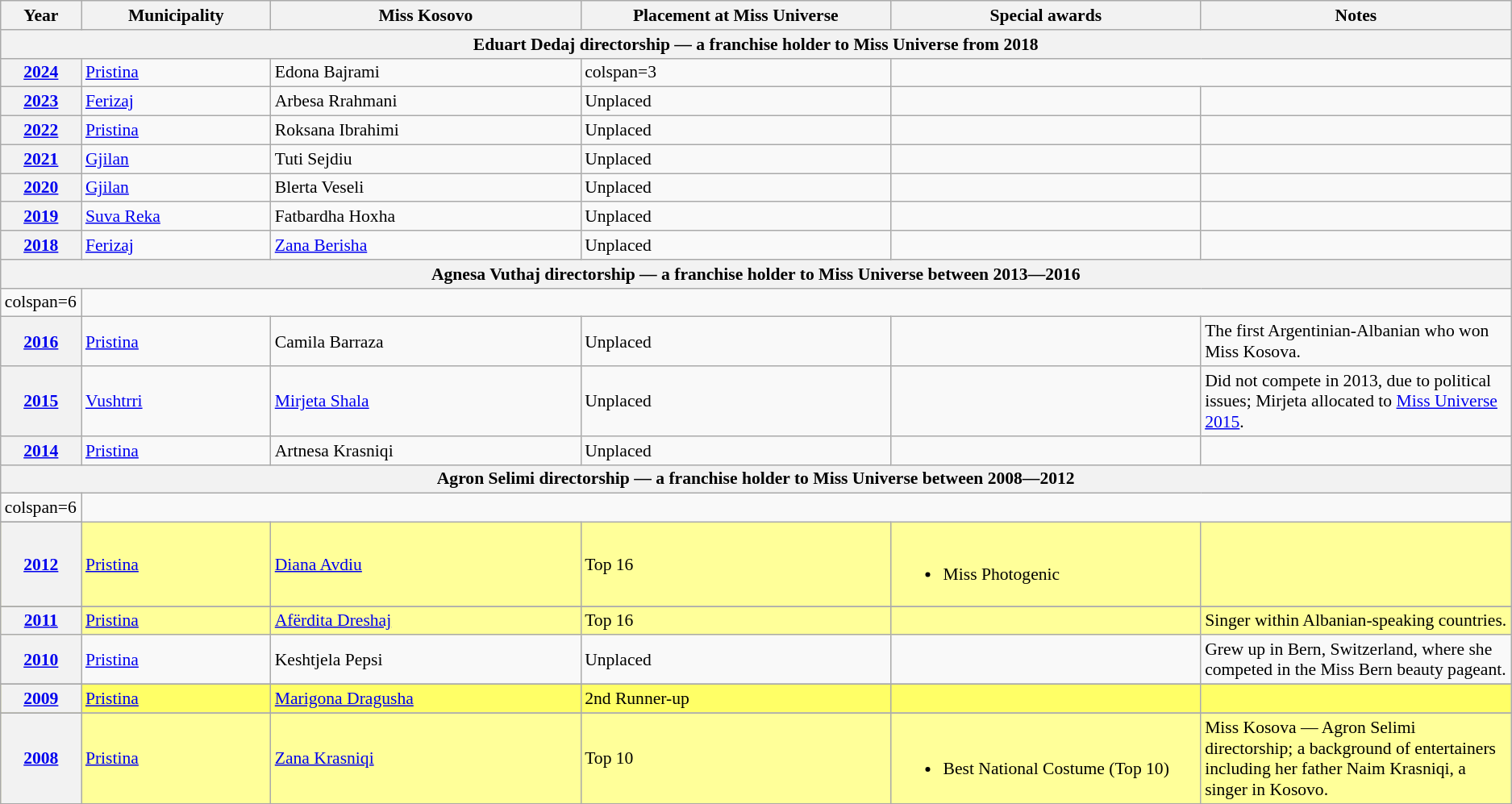<table class="wikitable " style="font-size: 90%;">
<tr>
<th width="60">Year</th>
<th width="150">Municipality</th>
<th width="250">Miss Kosovo</th>
<th width="250">Placement at Miss Universe</th>
<th width="250">Special awards</th>
<th width="250">Notes</th>
</tr>
<tr>
<th colspan="6">Eduart Dedaj directorship — a franchise holder to Miss Universe from 2018</th>
</tr>
<tr>
<th><a href='#'>2024</a></th>
<td><a href='#'>Pristina</a></td>
<td>Edona Bajrami</td>
<td>colspan=3 </td>
</tr>
<tr>
<th><a href='#'>2023</a></th>
<td><a href='#'>Ferizaj</a></td>
<td>Arbesa Rrahmani</td>
<td>Unplaced</td>
<td></td>
<td></td>
</tr>
<tr>
<th><a href='#'>2022</a></th>
<td><a href='#'>Pristina</a></td>
<td>Roksana Ibrahimi</td>
<td>Unplaced</td>
<td></td>
<td></td>
</tr>
<tr>
<th><a href='#'>2021</a></th>
<td><a href='#'>Gjilan</a></td>
<td>Tuti Sejdiu</td>
<td>Unplaced</td>
<td></td>
<td></td>
</tr>
<tr>
<th><a href='#'>2020</a></th>
<td><a href='#'>Gjilan</a></td>
<td>Blerta Veseli</td>
<td>Unplaced</td>
<td></td>
<td></td>
</tr>
<tr>
<th><a href='#'>2019</a></th>
<td><a href='#'>Suva Reka</a></td>
<td>Fatbardha Hoxha</td>
<td>Unplaced</td>
<td></td>
<td></td>
</tr>
<tr>
<th><a href='#'>2018</a></th>
<td><a href='#'>Ferizaj</a></td>
<td><a href='#'>Zana Berisha</a></td>
<td>Unplaced</td>
<td></td>
<td></td>
</tr>
<tr>
<th colspan="6">Agnesa Vuthaj directorship — a franchise holder to Miss Universe between 2013―2016</th>
</tr>
<tr>
<td>colspan=6 </td>
</tr>
<tr>
<th><a href='#'>2016</a></th>
<td><a href='#'>Pristina</a></td>
<td>Camila Barraza</td>
<td>Unplaced</td>
<td></td>
<td>The first Argentinian-Albanian who won Miss Kosova.</td>
</tr>
<tr>
<th><a href='#'>2015</a></th>
<td><a href='#'>Vushtrri</a></td>
<td><a href='#'>Mirjeta Shala</a></td>
<td>Unplaced</td>
<td></td>
<td>Did not compete in 2013, due to political issues; Mirjeta allocated to <a href='#'>Miss Universe 2015</a>.</td>
</tr>
<tr>
<th><a href='#'>2014</a></th>
<td><a href='#'>Pristina</a></td>
<td>Artnesa Krasniqi</td>
<td>Unplaced</td>
<td></td>
<td></td>
</tr>
<tr>
<th colspan="6">Agron Selimi directorship — a franchise holder to Miss Universe between 2008―2012</th>
</tr>
<tr>
<td>colspan=6 </td>
</tr>
<tr>
</tr>
<tr style="background-color:#FFFF99">
<th><a href='#'>2012</a></th>
<td><a href='#'>Pristina</a></td>
<td><a href='#'>Diana Avdiu</a></td>
<td>Top 16</td>
<td align="left"><br><ul><li>Miss Photogenic</li></ul></td>
<td></td>
</tr>
<tr>
</tr>
<tr style="background-color:#FFFF99">
<th><a href='#'>2011</a></th>
<td><a href='#'>Pristina</a></td>
<td><a href='#'>Afërdita Dreshaj</a></td>
<td>Top 16</td>
<td></td>
<td>Singer within Albanian-speaking countries.</td>
</tr>
<tr>
<th><a href='#'>2010</a></th>
<td><a href='#'>Pristina</a></td>
<td>Keshtjela Pepsi</td>
<td>Unplaced</td>
<td></td>
<td>Grew up in Bern, Switzerland, where she competed in the Miss Bern beauty pageant.</td>
</tr>
<tr>
</tr>
<tr style="background-color:#FFFF66">
<th><a href='#'>2009</a></th>
<td><a href='#'>Pristina</a></td>
<td><a href='#'>Marigona Dragusha</a></td>
<td>2nd Runner-up</td>
<td></td>
<td></td>
</tr>
<tr>
</tr>
<tr style="background-color:#FFFF99">
<th><a href='#'>2008</a></th>
<td><a href='#'>Pristina</a></td>
<td><a href='#'>Zana Krasniqi</a></td>
<td>Top 10</td>
<td align="left"><br><ul><li>Best National Costume (Top 10)</li></ul></td>
<td>Miss Kosova — Agron Selimi directorship; a background of entertainers including her father Naim Krasniqi, a singer in Kosovo.</td>
</tr>
<tr>
</tr>
</table>
